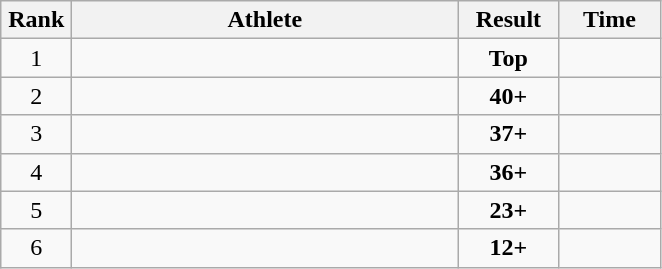<table class="wikitable" style="text-align:center">
<tr>
<th width=40>Rank</th>
<th width=250>Athlete</th>
<th width=60>Result</th>
<th width=60>Time</th>
</tr>
<tr>
<td>1</td>
<td align=left></td>
<td><strong>Top</strong></td>
<td></td>
</tr>
<tr>
<td>2</td>
<td align=left></td>
<td><strong>40+</strong></td>
<td></td>
</tr>
<tr>
<td>3</td>
<td align=left></td>
<td><strong>37+</strong></td>
<td></td>
</tr>
<tr>
<td>4</td>
<td align=left></td>
<td><strong>36+</strong></td>
<td></td>
</tr>
<tr>
<td>5</td>
<td align=left></td>
<td><strong>23+</strong></td>
<td></td>
</tr>
<tr>
<td>6</td>
<td align=left></td>
<td><strong>12+</strong></td>
<td></td>
</tr>
</table>
